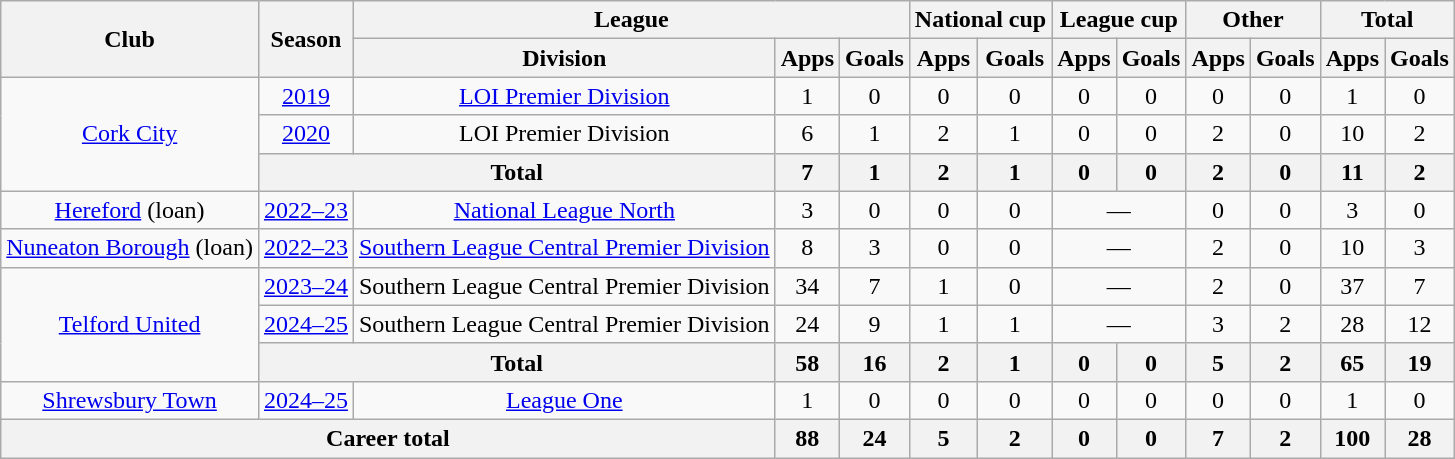<table class=wikitable style=text-align:center>
<tr>
<th rowspan=2>Club</th>
<th rowspan=2>Season</th>
<th colspan=3>League</th>
<th colspan=2>National cup</th>
<th colspan=2>League cup</th>
<th colspan=2>Other</th>
<th colspan=2>Total</th>
</tr>
<tr>
<th>Division</th>
<th>Apps</th>
<th>Goals</th>
<th>Apps</th>
<th>Goals</th>
<th>Apps</th>
<th>Goals</th>
<th>Apps</th>
<th>Goals</th>
<th>Apps</th>
<th>Goals</th>
</tr>
<tr>
<td rowspan="3"><a href='#'>Cork City</a></td>
<td><a href='#'>2019</a></td>
<td><a href='#'>LOI Premier Division</a></td>
<td>1</td>
<td>0</td>
<td>0</td>
<td>0</td>
<td>0</td>
<td>0</td>
<td>0</td>
<td>0</td>
<td>1</td>
<td>0</td>
</tr>
<tr>
<td><a href='#'>2020</a></td>
<td>LOI Premier Division</td>
<td>6</td>
<td>1</td>
<td>2</td>
<td>1</td>
<td>0</td>
<td>0</td>
<td>2</td>
<td>0</td>
<td>10</td>
<td>2</td>
</tr>
<tr>
<th colspan="2">Total</th>
<th>7</th>
<th>1</th>
<th>2</th>
<th>1</th>
<th>0</th>
<th>0</th>
<th>2</th>
<th>0</th>
<th>11</th>
<th>2</th>
</tr>
<tr>
<td><a href='#'>Hereford</a> (loan)</td>
<td><a href='#'>2022–23</a></td>
<td><a href='#'>National League North</a></td>
<td>3</td>
<td>0</td>
<td>0</td>
<td>0</td>
<td colspan=2>—</td>
<td>0</td>
<td>0</td>
<td>3</td>
<td>0</td>
</tr>
<tr>
<td><a href='#'>Nuneaton Borough</a> (loan)</td>
<td><a href='#'>2022–23</a></td>
<td><a href='#'>Southern League Central Premier Division</a></td>
<td>8</td>
<td>3</td>
<td>0</td>
<td>0</td>
<td colspan=2>—</td>
<td>2</td>
<td>0</td>
<td>10</td>
<td>3</td>
</tr>
<tr>
<td rowspan="3"><a href='#'>Telford United</a></td>
<td><a href='#'>2023–24</a></td>
<td>Southern League Central Premier Division</td>
<td>34</td>
<td>7</td>
<td>1</td>
<td>0</td>
<td colspan=2>—</td>
<td>2</td>
<td>0</td>
<td>37</td>
<td>7</td>
</tr>
<tr>
<td><a href='#'>2024–25</a></td>
<td>Southern League Central Premier Division</td>
<td>24</td>
<td>9</td>
<td>1</td>
<td>1</td>
<td colspan=2>—</td>
<td>3</td>
<td>2</td>
<td>28</td>
<td>12</td>
</tr>
<tr>
<th colspan="2">Total</th>
<th>58</th>
<th>16</th>
<th>2</th>
<th>1</th>
<th>0</th>
<th>0</th>
<th>5</th>
<th>2</th>
<th>65</th>
<th>19</th>
</tr>
<tr>
<td><a href='#'>Shrewsbury Town</a></td>
<td><a href='#'>2024–25</a></td>
<td><a href='#'>League One</a></td>
<td>1</td>
<td>0</td>
<td>0</td>
<td>0</td>
<td>0</td>
<td>0</td>
<td>0</td>
<td>0</td>
<td>1</td>
<td>0</td>
</tr>
<tr>
<th colspan=3>Career total</th>
<th>88</th>
<th>24</th>
<th>5</th>
<th>2</th>
<th>0</th>
<th>0</th>
<th>7</th>
<th>2</th>
<th>100</th>
<th>28</th>
</tr>
</table>
